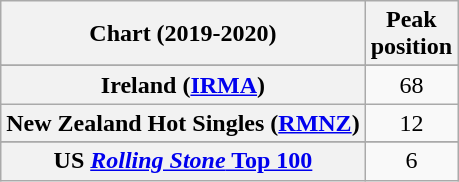<table class="wikitable sortable plainrowheaders" style="text-align:center">
<tr>
<th>Chart (2019-2020)</th>
<th>Peak<br>position</th>
</tr>
<tr>
</tr>
<tr>
<th scope="row">Ireland (<a href='#'>IRMA</a>)</th>
<td>68</td>
</tr>
<tr>
<th scope="row">New Zealand Hot Singles (<a href='#'>RMNZ</a>)</th>
<td>12</td>
</tr>
<tr>
</tr>
<tr>
</tr>
<tr>
</tr>
<tr>
<th scope="row">US <a href='#'><em>Rolling Stone</em> Top 100</a></th>
<td>6</td>
</tr>
</table>
